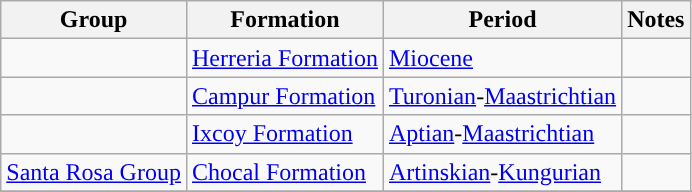<table class="wikitable sortable">
<tr>
<th>Group</th>
<th>Formation</th>
<th>Period</th>
<th class="unsortable">Notes</th>
</tr>
<tr>
<td></td>
<td><a href='#'>Herreria Formation</a></td>
<td style="background-color: "><a href='#'>Miocene</a></td>
<td align=center></td>
</tr>
<tr>
<td></td>
<td><a href='#'>Campur Formation</a></td>
<td style="background-color: "><a href='#'>Turonian</a>-<a href='#'>Maastrichtian</a></td>
<td align=center></td>
</tr>
<tr>
<td></td>
<td><a href='#'>Ixcoy Formation</a></td>
<td style="background-color: "><a href='#'>Aptian</a>-<a href='#'>Maastrichtian</a></td>
<td align=center></td>
</tr>
<tr>
<td><a href='#'>Santa Rosa Group</a></td>
<td><a href='#'>Chocal Formation</a></td>
<td style="background-color: "><a href='#'>Artinskian</a>-<a href='#'>Kungurian</a></td>
<td align=center></td>
</tr>
<tr>
</tr>
</table>
